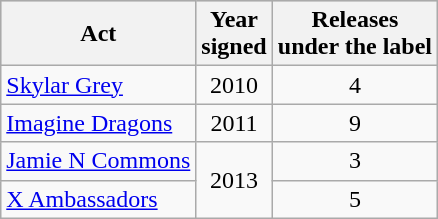<table class="wikitable">
<tr style="background:#ccc;">
<th style="text-align:center;">Act</th>
<th style="text-align:center;">Year <br>signed</th>
<th style="text-align:center;">Releases <br>under the label</th>
</tr>
<tr>
<td><a href='#'>Skylar Grey</a></td>
<td style="text-align:center;">2010</td>
<td style="text-align:center;">4</td>
</tr>
<tr>
<td><a href='#'>Imagine Dragons</a></td>
<td style="text-align:center;">2011</td>
<td style="text-align:center;">9</td>
</tr>
<tr>
<td><a href='#'>Jamie N Commons</a></td>
<td style="text-align:center;" rowspan="2">2013</td>
<td style="text-align:center;">3</td>
</tr>
<tr>
<td><a href='#'>X Ambassadors</a></td>
<td style="text-align:center;">5</td>
</tr>
</table>
